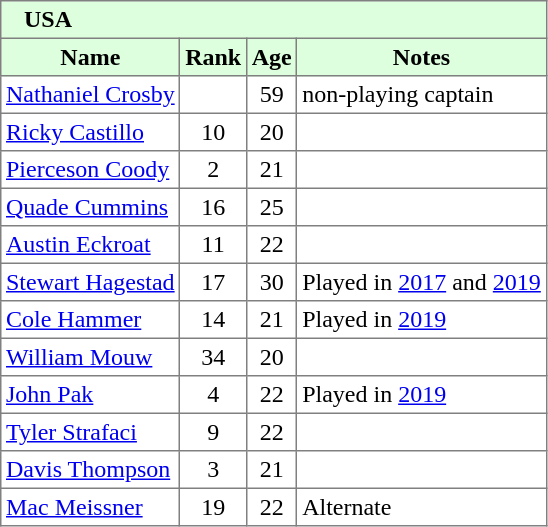<table border="1" cellpadding="3" style="border-collapse: collapse;">
<tr style="background:#ddffdd;">
<td colspan="4">   <strong>USA</strong></td>
</tr>
<tr style="background:#ddffdd;">
<th>Name</th>
<th>Rank</th>
<th>Age</th>
<th>Notes</th>
</tr>
<tr>
<td><a href='#'>Nathaniel Crosby</a></td>
<td></td>
<td align=center>59</td>
<td>non-playing captain</td>
</tr>
<tr>
<td><a href='#'>Ricky Castillo</a></td>
<td align=center>10</td>
<td align=center>20</td>
<td></td>
</tr>
<tr>
<td><a href='#'>Pierceson Coody</a></td>
<td align=center>2</td>
<td align=center>21</td>
<td></td>
</tr>
<tr>
<td><a href='#'>Quade Cummins</a></td>
<td align=center>16</td>
<td align=center>25</td>
<td></td>
</tr>
<tr>
<td><a href='#'>Austin Eckroat</a></td>
<td align=center>11</td>
<td align=center>22</td>
<td></td>
</tr>
<tr>
<td><a href='#'>Stewart Hagestad</a></td>
<td align=center>17</td>
<td align=center>30</td>
<td>Played in <a href='#'>2017</a> and <a href='#'>2019</a></td>
</tr>
<tr>
<td><a href='#'>Cole Hammer</a></td>
<td align=center>14</td>
<td align=center>21</td>
<td>Played in <a href='#'>2019</a></td>
</tr>
<tr>
<td><a href='#'>William Mouw</a></td>
<td align=center>34</td>
<td align=center>20</td>
<td></td>
</tr>
<tr>
<td><a href='#'>John Pak</a></td>
<td align=center>4</td>
<td align=center>22</td>
<td>Played in <a href='#'>2019</a></td>
</tr>
<tr>
<td><a href='#'>Tyler Strafaci</a></td>
<td align=center>9</td>
<td align=center>22</td>
<td></td>
</tr>
<tr>
<td><a href='#'>Davis Thompson</a></td>
<td align=center>3</td>
<td align=center>21</td>
<td></td>
</tr>
<tr>
<td><a href='#'>Mac Meissner</a></td>
<td align=center>19</td>
<td align=center>22</td>
<td>Alternate</td>
</tr>
</table>
